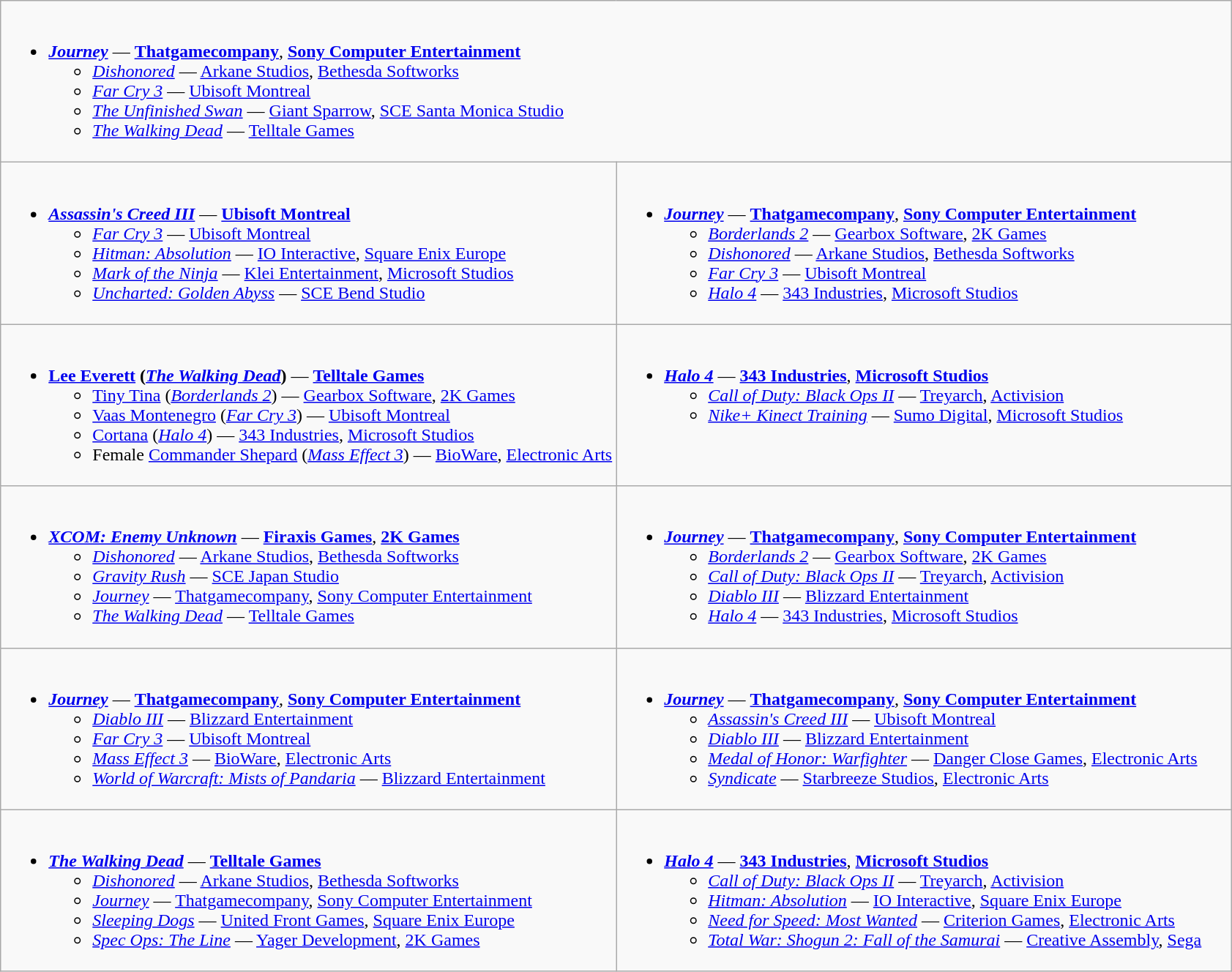<table class="wikitable">
<tr>
<td valign="top" width="50%" colspan="2"><br><ul><li><strong><em><a href='#'>Journey</a></em></strong> — <strong><a href='#'>Thatgamecompany</a></strong>, <strong><a href='#'>Sony Computer Entertainment</a></strong><ul><li><em><a href='#'>Dishonored</a></em> — <a href='#'>Arkane Studios</a>, <a href='#'>Bethesda Softworks</a></li><li><em><a href='#'>Far Cry 3</a></em> — <a href='#'>Ubisoft Montreal</a></li><li><em><a href='#'>The Unfinished Swan</a></em> — <a href='#'>Giant Sparrow</a>, <a href='#'>SCE Santa Monica Studio</a></li><li><em><a href='#'>The Walking Dead</a></em> — <a href='#'>Telltale Games</a></li></ul></li></ul></td>
</tr>
<tr>
<td valign="top" width="50%"><br><ul><li><strong><em><a href='#'>Assassin's Creed III</a></em></strong> — <strong><a href='#'>Ubisoft Montreal</a></strong><ul><li><em><a href='#'>Far Cry 3</a></em> — <a href='#'>Ubisoft Montreal</a></li><li><em><a href='#'>Hitman: Absolution</a></em> — <a href='#'>IO Interactive</a>, <a href='#'>Square Enix Europe</a></li><li><em><a href='#'>Mark of the Ninja</a></em> — <a href='#'>Klei Entertainment</a>, <a href='#'>Microsoft Studios</a></li><li><em><a href='#'>Uncharted: Golden Abyss</a></em> — <a href='#'>SCE Bend Studio</a></li></ul></li></ul></td>
<td valign="top" width="50%"><br><ul><li><strong><em><a href='#'>Journey</a></em></strong> — <strong><a href='#'>Thatgamecompany</a></strong>, <strong><a href='#'>Sony Computer Entertainment</a></strong><ul><li><em><a href='#'>Borderlands 2</a></em> — <a href='#'>Gearbox Software</a>, <a href='#'>2K Games</a></li><li><em><a href='#'>Dishonored</a></em> — <a href='#'>Arkane Studios</a>, <a href='#'>Bethesda Softworks</a></li><li><em><a href='#'>Far Cry 3</a></em> — <a href='#'>Ubisoft Montreal</a></li><li><em><a href='#'>Halo 4</a></em> — <a href='#'>343 Industries</a>, <a href='#'>Microsoft Studios</a></li></ul></li></ul></td>
</tr>
<tr>
<td valign="top" width="50%"><br><ul><li><strong><a href='#'>Lee Everett</a></strong> <strong>(<em><a href='#'>The Walking Dead</a></em>)</strong> — <strong><a href='#'>Telltale Games</a></strong><ul><li><a href='#'>Tiny Tina</a> (<em><a href='#'>Borderlands 2</a></em>) — <a href='#'>Gearbox Software</a>, <a href='#'>2K Games</a></li><li><a href='#'>Vaas Montenegro</a> (<em><a href='#'>Far Cry 3</a></em>) — <a href='#'>Ubisoft Montreal</a></li><li><a href='#'>Cortana</a> (<em><a href='#'>Halo 4</a></em>) — <a href='#'>343 Industries</a>, <a href='#'>Microsoft Studios</a></li><li>Female <a href='#'>Commander Shepard</a> (<em><a href='#'>Mass Effect 3</a></em>) — <a href='#'>BioWare</a>, <a href='#'>Electronic Arts</a></li></ul></li></ul></td>
<td valign="top" width="50%"><br><ul><li><strong><em><a href='#'>Halo 4</a></em></strong> — <strong><a href='#'>343 Industries</a></strong>, <strong><a href='#'>Microsoft Studios</a></strong><ul><li><em><a href='#'>Call of Duty: Black Ops II</a></em> — <a href='#'>Treyarch</a>, <a href='#'>Activision</a></li><li><em><a href='#'>Nike+ Kinect Training</a></em> — <a href='#'>Sumo Digital</a>, <a href='#'>Microsoft Studios</a></li></ul></li></ul></td>
</tr>
<tr>
<td valign="top" width="50%"><br><ul><li><strong><em><a href='#'>XCOM: Enemy Unknown</a></em></strong> — <strong><a href='#'>Firaxis Games</a></strong>, <strong><a href='#'>2K Games</a></strong><ul><li><em><a href='#'>Dishonored</a></em> — <a href='#'>Arkane Studios</a>, <a href='#'>Bethesda Softworks</a></li><li><em><a href='#'>Gravity Rush</a></em> — <a href='#'>SCE Japan Studio</a></li><li><em><a href='#'>Journey</a></em> — <a href='#'>Thatgamecompany</a>, <a href='#'>Sony Computer Entertainment</a></li><li><em><a href='#'>The Walking Dead</a></em> — <a href='#'>Telltale Games</a></li></ul></li></ul></td>
<td valign="top" width="50%"><br><ul><li><strong><em><a href='#'>Journey</a></em></strong> — <strong><a href='#'>Thatgamecompany</a></strong>, <strong><a href='#'>Sony Computer Entertainment</a></strong><ul><li><em><a href='#'>Borderlands 2</a></em> — <a href='#'>Gearbox Software</a>, <a href='#'>2K Games</a></li><li><em><a href='#'>Call of Duty: Black Ops II</a></em> — <a href='#'>Treyarch</a>, <a href='#'>Activision</a></li><li><em><a href='#'>Diablo III</a></em> — <a href='#'>Blizzard Entertainment</a></li><li><em><a href='#'>Halo 4</a></em> — <a href='#'>343 Industries</a>, <a href='#'>Microsoft Studios</a></li></ul></li></ul></td>
</tr>
<tr>
<td valign="top" width="50%"><br><ul><li><strong><em><a href='#'>Journey</a></em></strong> — <strong><a href='#'>Thatgamecompany</a></strong>, <strong><a href='#'>Sony Computer Entertainment</a></strong><ul><li><em><a href='#'>Diablo III</a></em> — <a href='#'>Blizzard Entertainment</a></li><li><em><a href='#'>Far Cry 3</a></em> — <a href='#'>Ubisoft Montreal</a></li><li><em><a href='#'>Mass Effect 3</a></em> — <a href='#'>BioWare</a>, <a href='#'>Electronic Arts</a></li><li><em><a href='#'>World of Warcraft: Mists of Pandaria</a></em> — <a href='#'>Blizzard Entertainment</a></li></ul></li></ul></td>
<td valign="top" width="50%"><br><ul><li><strong><em><a href='#'>Journey</a></em></strong> — <strong><a href='#'>Thatgamecompany</a></strong>, <strong><a href='#'>Sony Computer Entertainment</a></strong><ul><li><em><a href='#'>Assassin's Creed III</a></em> — <a href='#'>Ubisoft Montreal</a></li><li><em><a href='#'>Diablo III</a></em> — <a href='#'>Blizzard Entertainment</a></li><li><em><a href='#'>Medal of Honor: Warfighter</a></em> — <a href='#'>Danger Close Games</a>, <a href='#'>Electronic Arts</a></li><li><em><a href='#'>Syndicate</a></em> — <a href='#'>Starbreeze Studios</a>, <a href='#'>Electronic Arts</a></li></ul></li></ul></td>
</tr>
<tr>
<td valign="top" width="50%"><br><ul><li><strong><em><a href='#'>The Walking Dead</a></em></strong> — <strong><a href='#'>Telltale Games</a></strong><ul><li><em><a href='#'>Dishonored</a></em> — <a href='#'>Arkane Studios</a>, <a href='#'>Bethesda Softworks</a></li><li><em><a href='#'>Journey</a></em> — <a href='#'>Thatgamecompany</a>, <a href='#'>Sony Computer Entertainment</a></li><li><em><a href='#'>Sleeping Dogs</a></em> — <a href='#'>United Front Games</a>, <a href='#'>Square Enix Europe</a></li><li><em><a href='#'>Spec Ops: The Line</a></em> — <a href='#'>Yager Development</a>, <a href='#'>2K Games</a></li></ul></li></ul></td>
<td valign="top" width="50%"><br><ul><li><strong><em><a href='#'>Halo 4</a></em></strong> — <strong><a href='#'>343 Industries</a></strong>, <strong><a href='#'>Microsoft Studios</a></strong><ul><li><em><a href='#'>Call of Duty: Black Ops II</a></em> — <a href='#'>Treyarch</a>, <a href='#'>Activision</a></li><li><em><a href='#'>Hitman: Absolution</a></em> — <a href='#'>IO Interactive</a>, <a href='#'>Square Enix Europe</a></li><li><em><a href='#'>Need for Speed: Most Wanted</a></em> — <a href='#'>Criterion Games</a>, <a href='#'>Electronic Arts</a></li><li><em><a href='#'>Total War: Shogun 2: Fall of the Samurai</a></em> — <a href='#'>Creative Assembly</a>, <a href='#'>Sega</a></li></ul></li></ul></td>
</tr>
</table>
